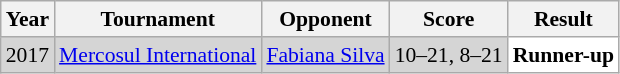<table class="sortable wikitable" style="font-size: 90%;">
<tr>
<th>Year</th>
<th>Tournament</th>
<th>Opponent</th>
<th>Score</th>
<th>Result</th>
</tr>
<tr style="background:#D5D5D5">
<td align="center">2017</td>
<td align="left"><a href='#'>Mercosul International</a></td>
<td align="left"> <a href='#'>Fabiana Silva</a></td>
<td align="left">10–21, 8–21</td>
<td style="text-align:left; background:white"> <strong>Runner-up</strong></td>
</tr>
</table>
